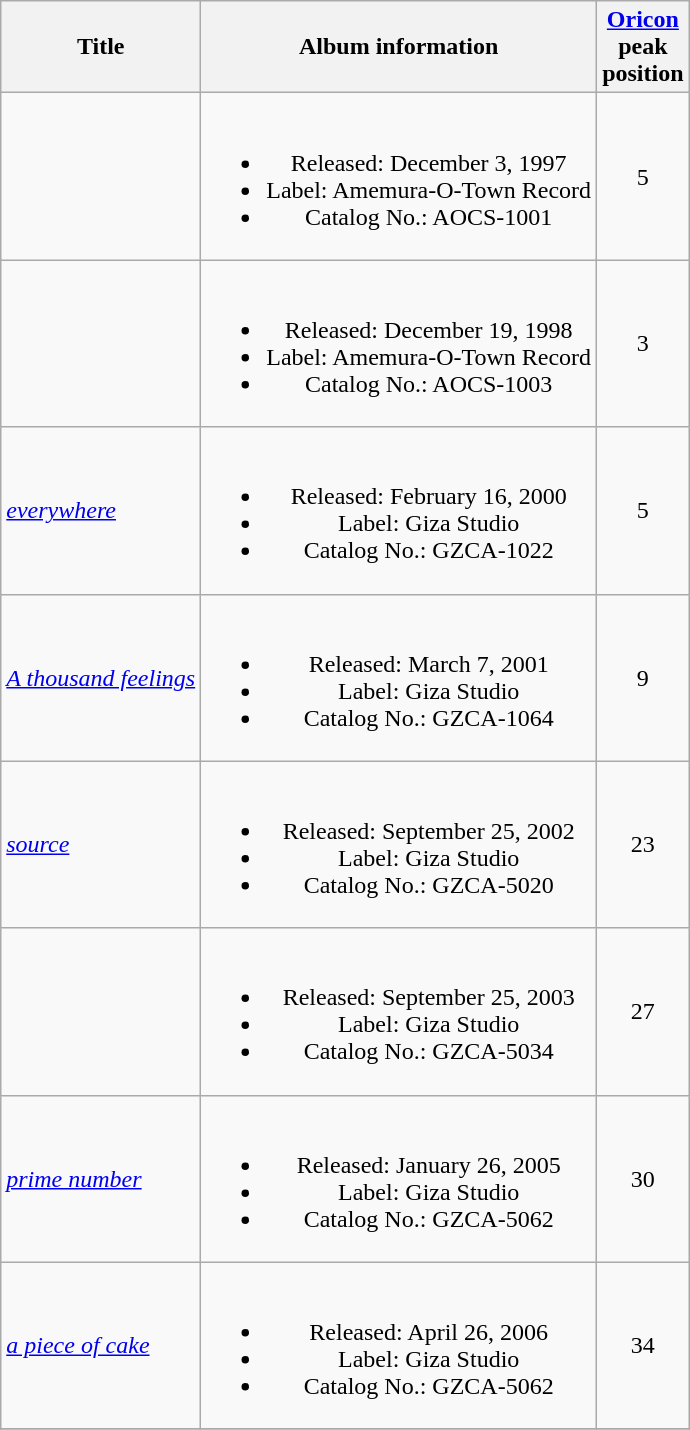<table class="wikitable plainrowheaders" style="text-align:center">
<tr>
<th>Title</th>
<th>Album information</th>
<th><a href='#'>Oricon</a><br>peak<br>position</th>
</tr>
<tr>
<td align=left><em></em></td>
<td><br><ul><li>Released: December 3, 1997</li><li>Label: Amemura-O-Town Record</li><li>Catalog No.: AOCS-1001</li></ul></td>
<td>5</td>
</tr>
<tr>
<td align=left><em></em></td>
<td><br><ul><li>Released: December 19, 1998</li><li>Label: Amemura-O-Town Record</li><li>Catalog No.: AOCS-1003</li></ul></td>
<td>3</td>
</tr>
<tr>
<td align=left><em><a href='#'>everywhere</a></em></td>
<td><br><ul><li>Released: February 16, 2000</li><li>Label: Giza Studio</li><li>Catalog No.: GZCA-1022</li></ul></td>
<td>5</td>
</tr>
<tr>
<td align=left><em><a href='#'>A thousand feelings</a></em></td>
<td><br><ul><li>Released: March 7, 2001</li><li>Label: Giza Studio</li><li>Catalog No.: GZCA-1064</li></ul></td>
<td>9</td>
</tr>
<tr>
<td align=left><em><a href='#'>source</a></em></td>
<td><br><ul><li>Released: September 25, 2002</li><li>Label: Giza Studio</li><li>Catalog No.: GZCA-5020</li></ul></td>
<td>23</td>
</tr>
<tr>
<td align=left><em></em></td>
<td><br><ul><li>Released: September 25, 2003</li><li>Label: Giza Studio</li><li>Catalog No.: GZCA-5034</li></ul></td>
<td>27</td>
</tr>
<tr>
<td align=left><em><a href='#'>prime number</a></em></td>
<td><br><ul><li>Released: January 26, 2005</li><li>Label: Giza Studio</li><li>Catalog No.: GZCA-5062</li></ul></td>
<td>30</td>
</tr>
<tr>
<td align=left><em><a href='#'>a piece of cake</a></em></td>
<td><br><ul><li>Released: April 26, 2006</li><li>Label: Giza Studio</li><li>Catalog No.: GZCA-5062</li></ul></td>
<td>34</td>
</tr>
<tr>
</tr>
</table>
